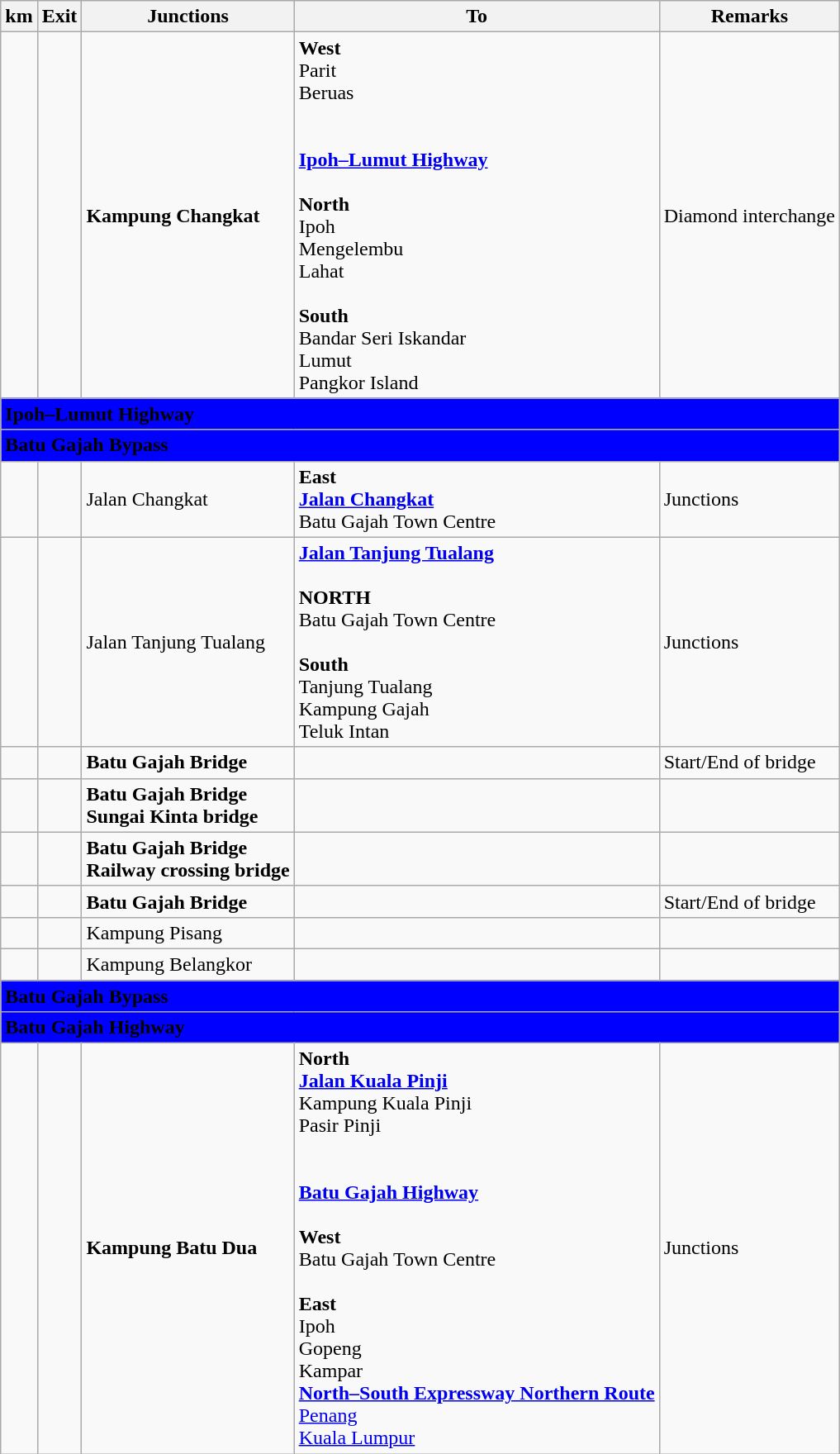<table class="wikitable">
<tr>
<th>km</th>
<th>Exit</th>
<th>Junctions</th>
<th>To</th>
<th>Remarks</th>
</tr>
<tr>
<td></td>
<td></td>
<td><strong>Kampung Changkat</strong></td>
<td><strong>West</strong><br> Parit<br> Beruas<br><br><br> <strong><a href='#'>Ipoh–Lumut Highway</a></strong><br><br><strong>North</strong><br> Ipoh<br> Mengelembu<br> Lahat<br><br><strong>South</strong><br> Bandar Seri Iskandar<br> Lumut<br> Pangkor Island</td>
<td>Diamond interchange</td>
</tr>
<tr>
<td style="width:600px" colspan="6" style="text-align:center" bgcolor="blue"><strong><span> Ipoh–Lumut Highway</span></strong></td>
</tr>
<tr>
<td style="width:600px" colspan="6" style="text-align:center" bgcolor="blue"><strong><span> Batu Gajah Bypass</span></strong></td>
</tr>
<tr>
<td></td>
<td></td>
<td>Jalan Changkat</td>
<td><strong>East</strong><br> <strong><a href='#'>Jalan Changkat</a></strong><br>Batu Gajah Town Centre</td>
<td>Junctions</td>
</tr>
<tr>
<td></td>
<td></td>
<td>Jalan Tanjung Tualang</td>
<td> <strong><a href='#'>Jalan Tanjung Tualang</a></strong><br><br><strong>NORTH</strong><br>Batu Gajah Town Centre<br><br><strong>South</strong><br>Tanjung Tualang<br>Kampung Gajah<br>Teluk Intan</td>
<td>Junctions</td>
</tr>
<tr>
<td></td>
<td></td>
<td><strong>Batu Gajah Bridge</strong></td>
<td></td>
<td>Start/End of bridge</td>
</tr>
<tr>
<td></td>
<td></td>
<td><strong>Batu Gajah Bridge</strong><br><strong>Sungai Kinta bridge</strong></td>
<td></td>
<td></td>
</tr>
<tr>
<td></td>
<td></td>
<td><strong>Batu Gajah Bridge</strong><br><strong>Railway crossing bridge </strong></td>
<td></td>
<td></td>
</tr>
<tr>
<td></td>
<td></td>
<td><strong>Batu Gajah Bridge</strong></td>
<td></td>
<td>Start/End of bridge</td>
</tr>
<tr>
<td></td>
<td></td>
<td>Kampung Pisang</td>
<td></td>
<td></td>
</tr>
<tr>
<td></td>
<td></td>
<td>Kampung Belangkor</td>
<td></td>
<td></td>
</tr>
<tr>
<td style="width:600px" colspan="6" style="text-align:center" bgcolor="blue"><strong><span>Batu Gajah Bypass</span></strong></td>
</tr>
<tr>
<td style="width:600px" colspan="6" style="text-align:center" bgcolor="blue"><strong><span> Batu Gajah Highway</span></strong></td>
</tr>
<tr>
<td></td>
<td></td>
<td><strong>Kampung Batu Dua</strong></td>
<td><strong>North</strong><br> <strong><a href='#'>Jalan Kuala Pinji</a></strong><br>Kampung Kuala Pinji<br>Pasir Pinji<br><br><br> <strong><a href='#'>Batu Gajah Highway</a></strong><br><br><strong>West</strong><br>Batu Gajah Town Centre<br><br><strong>East</strong><br> Ipoh<br> Gopeng<br> Kampar<br>  <strong><a href='#'>North–South Expressway Northern Route</a></strong><br><a href='#'>Penang</a><br><a href='#'>Kuala Lumpur</a></td>
<td>Junctions</td>
</tr>
</table>
